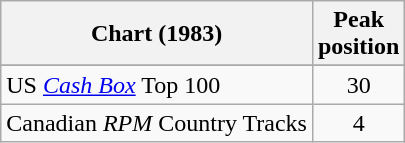<table class="wikitable sortable">
<tr>
<th align="left">Chart (1983)</th>
<th align="center">Peak<br>position</th>
</tr>
<tr>
</tr>
<tr>
</tr>
<tr>
<td>US <a href='#'><em>Cash Box</em></a> Top 100</td>
<td align="center">30</td>
</tr>
<tr>
<td>Canadian <em>RPM</em> Country Tracks</td>
<td align="center">4</td>
</tr>
</table>
